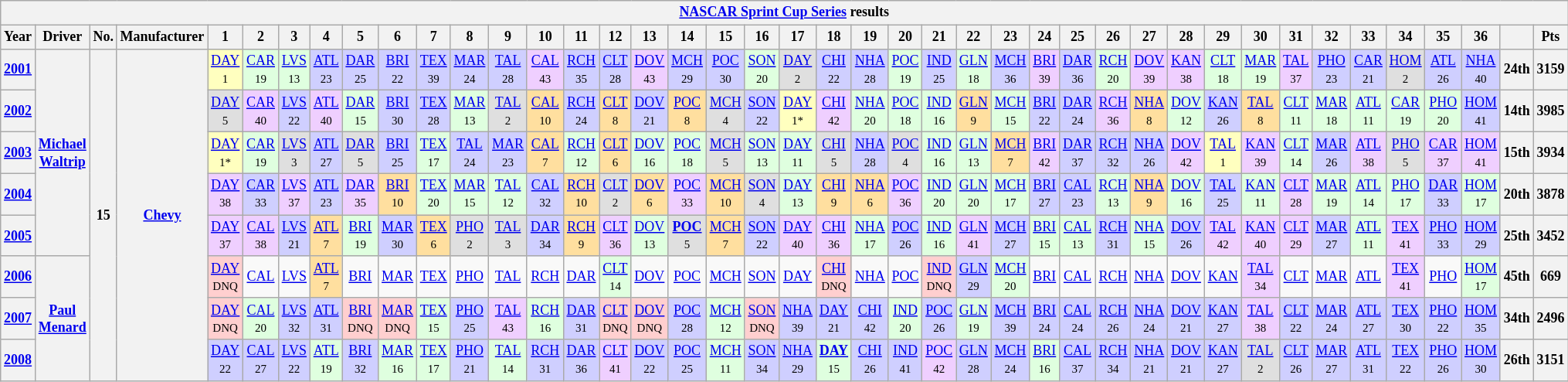<table class="wikitable" style="text-align:center; font-size:75%">
<tr>
<th colspan=45><a href='#'>NASCAR Sprint Cup Series</a> results</th>
</tr>
<tr>
<th>Year</th>
<th>Driver</th>
<th>No.</th>
<th>Manufacturer</th>
<th>1</th>
<th>2</th>
<th>3</th>
<th>4</th>
<th>5</th>
<th>6</th>
<th>7</th>
<th>8</th>
<th>9</th>
<th>10</th>
<th>11</th>
<th>12</th>
<th>13</th>
<th>14</th>
<th>15</th>
<th>16</th>
<th>17</th>
<th>18</th>
<th>19</th>
<th>20</th>
<th>21</th>
<th>22</th>
<th>23</th>
<th>24</th>
<th>25</th>
<th>26</th>
<th>27</th>
<th>28</th>
<th>29</th>
<th>30</th>
<th>31</th>
<th>32</th>
<th>33</th>
<th>34</th>
<th>35</th>
<th>36</th>
<th></th>
<th>Pts</th>
</tr>
<tr>
<th><a href='#'>2001</a></th>
<th rowspan=5><a href='#'>Michael Waltrip</a></th>
<th rowspan=8>15</th>
<th rowspan=8><a href='#'>Chevy</a></th>
<td style="background:#FFFFBF;"><a href='#'>DAY</a><br><small>1</small></td>
<td style="background:#DFFFDF;"><a href='#'>CAR</a><br><small>19</small></td>
<td style="background:#DFFFDF;"><a href='#'>LVS</a><br><small>13</small></td>
<td style="background:#CFCFFF;"><a href='#'>ATL</a><br><small>23</small></td>
<td style="background:#CFCFFF;"><a href='#'>DAR</a><br><small>25</small></td>
<td style="background:#CFCFFF;"><a href='#'>BRI</a><br><small>22</small></td>
<td style="background:#CFCFFF;"><a href='#'>TEX</a><br><small>39</small></td>
<td style="background:#CFCFFF;"><a href='#'>MAR</a><br><small>24</small></td>
<td style="background:#CFCFFF;"><a href='#'>TAL</a><br><small>28</small></td>
<td style="background:#EFCFFF;"><a href='#'>CAL</a><br><small>43</small></td>
<td style="background:#CFCFFF;"><a href='#'>RCH</a><br><small>35</small></td>
<td style="background:#CFCFFF;"><a href='#'>CLT</a><br><small>28</small></td>
<td style="background:#EFCFFF;"><a href='#'>DOV</a><br><small>43</small></td>
<td style="background:#CFCFFF;"><a href='#'>MCH</a><br><small>29</small></td>
<td style="background:#CFCFFF;"><a href='#'>POC</a><br><small>30</small></td>
<td style="background:#DFFFDF;"><a href='#'>SON</a><br><small>20</small></td>
<td style="background:#DFDFDF;"><a href='#'>DAY</a><br><small>2</small></td>
<td style="background:#CFCFFF;"><a href='#'>CHI</a><br><small>22</small></td>
<td style="background:#CFCFFF;"><a href='#'>NHA</a><br><small>28</small></td>
<td style="background:#DFFFDF;"><a href='#'>POC</a><br><small>19</small></td>
<td style="background:#CFCFFF;"><a href='#'>IND</a><br><small>25</small></td>
<td style="background:#DFFFDF;"><a href='#'>GLN</a><br><small>18</small></td>
<td style="background:#CFCFFF;"><a href='#'>MCH</a><br><small>36</small></td>
<td style="background:#EFCFFF;"><a href='#'>BRI</a><br><small>39</small></td>
<td style="background:#CFCFFF;"><a href='#'>DAR</a><br><small>36</small></td>
<td style="background:#DFFFDF;"><a href='#'>RCH</a><br><small>20</small></td>
<td style="background:#EFCFFF;"><a href='#'>DOV</a><br><small>39</small></td>
<td style="background:#EFCFFF;"><a href='#'>KAN</a><br><small>38</small></td>
<td style="background:#DFFFDF;"><a href='#'>CLT</a><br><small>18</small></td>
<td style="background:#DFFFDF;"><a href='#'>MAR</a><br><small>19</small></td>
<td style="background:#EFCFFF;"><a href='#'>TAL</a><br><small>37</small></td>
<td style="background:#CFCFFF;"><a href='#'>PHO</a><br><small>23</small></td>
<td style="background:#CFCFFF;"><a href='#'>CAR</a><br><small>21</small></td>
<td style="background:#DFDFDF;"><a href='#'>HOM</a><br><small>2</small></td>
<td style="background:#CFCFFF;"><a href='#'>ATL</a><br><small>26</small></td>
<td style="background:#CFCFFF;"><a href='#'>NHA</a><br><small>40</small></td>
<th>24th</th>
<th>3159</th>
</tr>
<tr>
<th><a href='#'>2002</a></th>
<td style="background:#DFDFDF;"><a href='#'>DAY</a><br><small>5</small></td>
<td style="background:#EFCFFF;"><a href='#'>CAR</a><br><small>40</small></td>
<td style="background:#CFCFFF;"><a href='#'>LVS</a><br><small>22</small></td>
<td style="background:#EFCFFF;"><a href='#'>ATL</a><br><small>40</small></td>
<td style="background:#DFFFDF;"><a href='#'>DAR</a><br><small>15</small></td>
<td style="background:#CFCFFF;"><a href='#'>BRI</a><br><small>30</small></td>
<td style="background:#CFCFFF;"><a href='#'>TEX</a><br><small>28</small></td>
<td style="background:#DFFFDF;"><a href='#'>MAR</a><br><small>13</small></td>
<td style="background:#DFDFDF;"><a href='#'>TAL</a><br><small>2</small></td>
<td style="background:#FFDF9F;"><a href='#'>CAL</a><br><small>10</small></td>
<td style="background:#CFCFFF;"><a href='#'>RCH</a><br><small>24</small></td>
<td style="background:#FFDF9F;"><a href='#'>CLT</a><br><small>8</small></td>
<td style="background:#CFCFFF;"><a href='#'>DOV</a><br><small>21</small></td>
<td style="background:#FFDF9F;"><a href='#'>POC</a><br><small>8</small></td>
<td style="background:#DFDFDF;"><a href='#'>MCH</a><br><small>4</small></td>
<td style="background:#CFCFFF;"><a href='#'>SON</a><br><small>22</small></td>
<td style="background:#FFFFBF;"><a href='#'>DAY</a><br><small>1*</small></td>
<td style="background:#EFCFFF;"><a href='#'>CHI</a><br><small>42</small></td>
<td style="background:#DFFFDF;"><a href='#'>NHA</a><br><small>20</small></td>
<td style="background:#DFFFDF;"><a href='#'>POC</a><br><small>18</small></td>
<td style="background:#DFFFDF;"><a href='#'>IND</a><br><small>16</small></td>
<td style="background:#FFDF9F;"><a href='#'>GLN</a><br><small>9</small></td>
<td style="background:#DFFFDF;"><a href='#'>MCH</a><br><small>15</small></td>
<td style="background:#CFCFFF;"><a href='#'>BRI</a><br><small>22</small></td>
<td style="background:#CFCFFF;"><a href='#'>DAR</a><br><small>24</small></td>
<td style="background:#EFCFFF;"><a href='#'>RCH</a><br><small>36</small></td>
<td style="background:#FFDF9F;"><a href='#'>NHA</a><br><small>8</small></td>
<td style="background:#DFFFDF;"><a href='#'>DOV</a><br><small>12</small></td>
<td style="background:#CFCFFF;"><a href='#'>KAN</a><br><small>26</small></td>
<td style="background:#FFDF9F;"><a href='#'>TAL</a><br><small>8</small></td>
<td style="background:#DFFFDF;"><a href='#'>CLT</a><br><small>11</small></td>
<td style="background:#DFFFDF;"><a href='#'>MAR</a><br><small>18</small></td>
<td style="background:#DFFFDF;"><a href='#'>ATL</a><br><small>11</small></td>
<td style="background:#DFFFDF;"><a href='#'>CAR</a><br><small>19</small></td>
<td style="background:#DFFFDF;"><a href='#'>PHO</a><br><small>20</small></td>
<td style="background:#CFCFFF;"><a href='#'>HOM</a><br><small>41</small></td>
<th>14th</th>
<th>3985</th>
</tr>
<tr>
<th><a href='#'>2003</a></th>
<td style="background:#FFFFBF;"><a href='#'>DAY</a><br><small>1*</small></td>
<td style="background:#DFFFDF;"><a href='#'>CAR</a><br><small>19</small></td>
<td style="background:#DFDFDF;"><a href='#'>LVS</a><br><small>3</small></td>
<td style="background:#CFCFFF;"><a href='#'>ATL</a><br><small>27</small></td>
<td style="background:#DFDFDF;"><a href='#'>DAR</a><br><small>5</small></td>
<td style="background:#CFCFFF;"><a href='#'>BRI</a><br><small>25</small></td>
<td style="background:#DFFFDF;"><a href='#'>TEX</a><br><small>17</small></td>
<td style="background:#CFCFFF;"><a href='#'>TAL</a><br><small>24</small></td>
<td style="background:#CFCFFF;"><a href='#'>MAR</a><br><small>23</small></td>
<td style="background:#FFDF9F;"><a href='#'>CAL</a><br><small>7</small></td>
<td style="background:#DFFFDF;"><a href='#'>RCH</a><br><small>12</small></td>
<td style="background:#FFDF9F;"><a href='#'>CLT</a><br><small>6</small></td>
<td style="background:#DFFFDF;"><a href='#'>DOV</a><br><small>16</small></td>
<td style="background:#DFFFDF;"><a href='#'>POC</a><br><small>18</small></td>
<td style="background:#DFDFDF;"><a href='#'>MCH</a><br><small>5</small></td>
<td style="background:#DFFFDF;"><a href='#'>SON</a><br><small>13</small></td>
<td style="background:#DFFFDF;"><a href='#'>DAY</a><br><small>11</small></td>
<td style="background:#DFDFDF;"><a href='#'>CHI</a><br><small>5</small></td>
<td style="background:#CFCFFF;"><a href='#'>NHA</a><br><small>28</small></td>
<td style="background:#DFDFDF;"><a href='#'>POC</a><br><small>4</small></td>
<td style="background:#DFFFDF;"><a href='#'>IND</a><br><small>16</small></td>
<td style="background:#DFFFDF;"><a href='#'>GLN</a><br><small>13</small></td>
<td style="background:#FFDF9F;"><a href='#'>MCH</a><br><small>7</small></td>
<td style="background:#EFCFFF;"><a href='#'>BRI</a><br><small>42</small></td>
<td style="background:#CFCFFF;"><a href='#'>DAR</a><br><small>37</small></td>
<td style="background:#CFCFFF;"><a href='#'>RCH</a><br><small>32</small></td>
<td style="background:#CFCFFF;"><a href='#'>NHA</a><br><small>26</small></td>
<td style="background:#EFCFFF;"><a href='#'>DOV</a><br><small>42</small></td>
<td style="background:#FFFFBF;"><a href='#'>TAL</a><br><small>1</small></td>
<td style="background:#EFCFFF;"><a href='#'>KAN</a><br><small>39</small></td>
<td style="background:#DFFFDF;"><a href='#'>CLT</a><br><small>14</small></td>
<td style="background:#CFCFFF;"><a href='#'>MAR</a><br><small>26</small></td>
<td style="background:#EFCFFF;"><a href='#'>ATL</a><br><small>38</small></td>
<td style="background:#DFDFDF;"><a href='#'>PHO</a><br><small>5</small></td>
<td style="background:#EFCFFF;"><a href='#'>CAR</a><br><small>37</small></td>
<td style="background:#EFCFFF;"><a href='#'>HOM</a><br><small>41</small></td>
<th>15th</th>
<th>3934</th>
</tr>
<tr>
<th><a href='#'>2004</a></th>
<td style="background:#EFCFFF;"><a href='#'>DAY</a><br><small>38</small></td>
<td style="background:#CFCFFF;"><a href='#'>CAR</a><br><small>33</small></td>
<td style="background:#EFCFFF;"><a href='#'>LVS</a><br><small>37</small></td>
<td style="background:#CFCFFF;"><a href='#'>ATL</a><br><small>23</small></td>
<td style="background:#EFCFFF;"><a href='#'>DAR</a><br><small>35</small></td>
<td style="background:#FFDF9F;"><a href='#'>BRI</a><br><small>10</small></td>
<td style="background:#DFFFDF;"><a href='#'>TEX</a><br><small>20</small></td>
<td style="background:#DFFFDF;"><a href='#'>MAR</a><br><small>15</small></td>
<td style="background:#DFFFDF;"><a href='#'>TAL</a><br><small>12</small></td>
<td style="background:#CFCFFF;"><a href='#'>CAL</a><br><small>32</small></td>
<td style="background:#FFDF9F;"><a href='#'>RCH</a><br><small>10</small></td>
<td style="background:#DFDFDF;"><a href='#'>CLT</a><br><small>2</small></td>
<td style="background:#FFDF9F;"><a href='#'>DOV</a><br><small>6</small></td>
<td style="background:#EFCFFF;"><a href='#'>POC</a><br><small>33</small></td>
<td style="background:#FFDF9F;"><a href='#'>MCH</a><br><small>10</small></td>
<td style="background:#DFDFDF;"><a href='#'>SON</a><br><small>4</small></td>
<td style="background:#DFFFDF;"><a href='#'>DAY</a><br><small>13</small></td>
<td style="background:#FFDF9F;"><a href='#'>CHI</a><br><small>9</small></td>
<td style="background:#FFDF9F;"><a href='#'>NHA</a><br><small>6</small></td>
<td style="background:#EFCFFF;"><a href='#'>POC</a><br><small>36</small></td>
<td style="background:#DFFFDF;"><a href='#'>IND</a><br><small>20</small></td>
<td style="background:#DFFFDF;"><a href='#'>GLN</a><br><small>20</small></td>
<td style="background:#DFFFDF;"><a href='#'>MCH</a><br><small>17</small></td>
<td style="background:#CFCFFF;"><a href='#'>BRI</a><br><small>27</small></td>
<td style="background:#CFCFFF;"><a href='#'>CAL</a><br><small>23</small></td>
<td style="background:#DFFFDF;"><a href='#'>RCH</a><br><small>13</small></td>
<td style="background:#FFDF9F;"><a href='#'>NHA</a><br><small>9</small></td>
<td style="background:#DFFFDF;"><a href='#'>DOV</a><br><small>16</small></td>
<td style="background:#CFCFFF;"><a href='#'>TAL</a><br><small>25</small></td>
<td style="background:#DFFFDF;"><a href='#'>KAN</a><br><small>11</small></td>
<td style="background:#EFCFFF;"><a href='#'>CLT</a><br><small>28</small></td>
<td style="background:#DFFFDF;"><a href='#'>MAR</a><br><small>19</small></td>
<td style="background:#DFFFDF;"><a href='#'>ATL</a><br><small>14</small></td>
<td style="background:#DFFFDF;"><a href='#'>PHO</a><br><small>17</small></td>
<td style="background:#CFCFFF;"><a href='#'>DAR</a><br><small>33</small></td>
<td style="background:#DFFFDF;"><a href='#'>HOM</a><br><small>17</small></td>
<th>20th</th>
<th>3878</th>
</tr>
<tr>
<th><a href='#'>2005</a></th>
<td style="background:#EFCFFF;"><a href='#'>DAY</a><br><small>37</small></td>
<td style="background:#EFCFFF;"><a href='#'>CAL</a><br><small>38</small></td>
<td style="background:#CFCFFF;"><a href='#'>LVS</a><br><small>21</small></td>
<td style="background:#FFDF9F;"><a href='#'>ATL</a><br><small>7</small></td>
<td style="background:#DFFFDF;"><a href='#'>BRI</a><br><small>19</small></td>
<td style="background:#CFCFFF;"><a href='#'>MAR</a><br><small>30</small></td>
<td style="background:#FFDF9F;"><a href='#'>TEX</a><br><small>6</small></td>
<td style="background:#DFDFDF;"><a href='#'>PHO</a><br><small>2</small></td>
<td style="background:#DFDFDF;"><a href='#'>TAL</a><br><small>3</small></td>
<td style="background:#CFCFFF;"><a href='#'>DAR</a><br><small>34</small></td>
<td style="background:#FFDF9F;"><a href='#'>RCH</a><br><small>9</small></td>
<td style="background:#EFCFFF;"><a href='#'>CLT</a><br><small>36</small></td>
<td style="background:#DFFFDF;"><a href='#'>DOV</a><br><small>13</small></td>
<td style="background:#DFDFDF;"><strong><a href='#'>POC</a></strong><br><small>5</small></td>
<td style="background:#FFDF9F;"><a href='#'>MCH</a><br><small>7</small></td>
<td style="background:#CFCFFF;"><a href='#'>SON</a><br><small>22</small></td>
<td style="background:#EFCFFF;"><a href='#'>DAY</a><br><small>40</small></td>
<td style="background:#EFCFFF;"><a href='#'>CHI</a><br><small>36</small></td>
<td style="background:#DFFFDF;"><a href='#'>NHA</a><br><small>17</small></td>
<td style="background:#CFCFFF;"><a href='#'>POC</a><br><small>26</small></td>
<td style="background:#DFFFDF;"><a href='#'>IND</a><br><small>16</small></td>
<td style="background:#EFCFFF;"><a href='#'>GLN</a><br><small>41</small></td>
<td style="background:#CFCFFF;"><a href='#'>MCH</a><br><small>27</small></td>
<td style="background:#DFFFDF;"><a href='#'>BRI</a><br><small>15</small></td>
<td style="background:#DFFFDF;"><a href='#'>CAL</a><br><small>13</small></td>
<td style="background:#CFCFFF;"><a href='#'>RCH</a><br><small>31</small></td>
<td style="background:#DFFFDF;"><a href='#'>NHA</a><br><small>15</small></td>
<td style="background:#CFCFFF;"><a href='#'>DOV</a><br><small>26</small></td>
<td style="background:#EFCFFF;"><a href='#'>TAL</a><br><small>42</small></td>
<td style="background:#EFCFFF;"><a href='#'>KAN</a><br><small>40</small></td>
<td style="background:#EFCFFF;"><a href='#'>CLT</a><br><small>29</small></td>
<td style="background:#CFCFFF;"><a href='#'>MAR</a><br><small>27</small></td>
<td style="background:#DFFFDF;"><a href='#'>ATL</a><br><small>11</small></td>
<td style="background:#EFCFFF;"><a href='#'>TEX</a><br><small>41</small></td>
<td style="background:#CFCFFF;"><a href='#'>PHO</a><br><small>33</small></td>
<td style="background:#CFCFFF;"><a href='#'>HOM</a><br><small>29</small></td>
<th>25th</th>
<th>3452</th>
</tr>
<tr>
<th><a href='#'>2006</a></th>
<th rowspan=3><a href='#'>Paul Menard</a></th>
<td style="background:#FFCFCF;"><a href='#'>DAY</a><br><small>DNQ</small></td>
<td><a href='#'>CAL</a></td>
<td><a href='#'>LVS</a></td>
<td style="background:#FFDF9F;"><a href='#'>ATL</a><br><small>7</small></td>
<td><a href='#'>BRI</a></td>
<td><a href='#'>MAR</a></td>
<td><a href='#'>TEX</a></td>
<td><a href='#'>PHO</a></td>
<td><a href='#'>TAL</a></td>
<td><a href='#'>RCH</a></td>
<td><a href='#'>DAR</a></td>
<td style="background:#DFFFDF;"><a href='#'>CLT</a><br><small>14</small></td>
<td><a href='#'>DOV</a></td>
<td><a href='#'>POC</a></td>
<td><a href='#'>MCH</a></td>
<td><a href='#'>SON</a></td>
<td><a href='#'>DAY</a></td>
<td style="background:#FFCFCF;"><a href='#'>CHI</a><br><small>DNQ</small></td>
<td><a href='#'>NHA</a></td>
<td><a href='#'>POC</a></td>
<td style="background:#FFCFCF;"><a href='#'>IND</a><br><small>DNQ</small></td>
<td style="background:#CFCFFF;"><a href='#'>GLN</a><br><small>29</small></td>
<td style="background:#DFFFDF;"><a href='#'>MCH</a><br><small>20</small></td>
<td><a href='#'>BRI</a></td>
<td><a href='#'>CAL</a></td>
<td><a href='#'>RCH</a></td>
<td><a href='#'>NHA</a></td>
<td><a href='#'>DOV</a></td>
<td><a href='#'>KAN</a></td>
<td style="background:#EFCFFF;"><a href='#'>TAL</a><br><small>34</small></td>
<td><a href='#'>CLT</a></td>
<td><a href='#'>MAR</a></td>
<td><a href='#'>ATL</a></td>
<td style="background:#EFCFFF;"><a href='#'>TEX</a><br><small>41</small></td>
<td><a href='#'>PHO</a></td>
<td style="background:#DFFFDF;"><a href='#'>HOM</a><br><small>17</small></td>
<th>45th</th>
<th>669</th>
</tr>
<tr>
<th><a href='#'>2007</a></th>
<td style="background:#FFCFCF;"><a href='#'>DAY</a><br><small>DNQ</small></td>
<td style="background:#DFFFDF;"><a href='#'>CAL</a><br><small>20</small></td>
<td style="background:#CFCFFF;"><a href='#'>LVS</a><br><small>32</small></td>
<td style="background:#CFCFFF;"><a href='#'>ATL</a><br><small>31</small></td>
<td style="background:#FFCFCF;"><a href='#'>BRI</a><br><small>DNQ</small></td>
<td style="background:#FFCFCF;"><a href='#'>MAR</a><br><small>DNQ</small></td>
<td style="background:#DFFFDF;"><a href='#'>TEX</a><br><small>15</small></td>
<td style="background:#CFCFFF;"><a href='#'>PHO</a><br><small>25</small></td>
<td style="background:#EFCFFF;"><a href='#'>TAL</a><br><small>43</small></td>
<td style="background:#DFFFDF;"><a href='#'>RCH</a><br><small>16</small></td>
<td style="background:#CFCFFF;"><a href='#'>DAR</a><br><small>31</small></td>
<td style="background:#FFCFCF;"><a href='#'>CLT</a><br><small>DNQ</small></td>
<td style="background:#FFCFCF;"><a href='#'>DOV</a><br><small>DNQ</small></td>
<td style="background:#CFCFFF;"><a href='#'>POC</a><br><small>28</small></td>
<td style="background:#DFFFDF;"><a href='#'>MCH</a><br><small>12</small></td>
<td style="background:#FFCFCF;"><a href='#'>SON</a><br><small>DNQ</small></td>
<td style="background:#CFCFFF;"><a href='#'>NHA</a><br><small>39</small></td>
<td style="background:#CFCFFF;"><a href='#'>DAY</a><br><small>21</small></td>
<td style="background:#CFCFFF;"><a href='#'>CHI</a><br><small>42</small></td>
<td style="background:#DFFFDF;"><a href='#'>IND</a><br><small>20</small></td>
<td style="background:#CFCFFF;"><a href='#'>POC</a><br><small>26</small></td>
<td style="background:#DFFFDF;"><a href='#'>GLN</a><br><small>19</small></td>
<td style="background:#CFCFFF;"><a href='#'>MCH</a><br><small>39</small></td>
<td style="background:#CFCFFF;"><a href='#'>BRI</a><br><small>24</small></td>
<td style="background:#CFCFFF;"><a href='#'>CAL</a><br><small>24</small></td>
<td style="background:#CFCFFF;"><a href='#'>RCH</a><br><small>26</small></td>
<td style="background:#CFCFFF;"><a href='#'>NHA</a><br><small>24</small></td>
<td style="background:#CFCFFF;"><a href='#'>DOV</a><br><small>21</small></td>
<td style="background:#CFCFFF;"><a href='#'>KAN</a><br><small>27</small></td>
<td style="background:#EFCFFF;"><a href='#'>TAL</a><br><small>38</small></td>
<td style="background:#CFCFFF;"><a href='#'>CLT</a><br><small>22</small></td>
<td style="background:#CFCFFF;"><a href='#'>MAR</a><br><small>24</small></td>
<td style="background:#CFCFFF;"><a href='#'>ATL</a><br><small>27</small></td>
<td style="background:#CFCFFF;"><a href='#'>TEX</a><br><small>30</small></td>
<td style="background:#CFCFFF;"><a href='#'>PHO</a><br><small>22</small></td>
<td style="background:#CFCFFF;"><a href='#'>HOM</a><br><small>35</small></td>
<th>34th</th>
<th>2496</th>
</tr>
<tr>
<th><a href='#'>2008</a></th>
<td style="background:#CFCFFF;"><a href='#'>DAY</a><br><small>22</small></td>
<td style="background:#CFCFFF;"><a href='#'>CAL</a><br><small>27</small></td>
<td style="background:#CFCFFF;"><a href='#'>LVS</a><br><small>22</small></td>
<td style="background:#DFFFDF;"><a href='#'>ATL</a><br><small>19</small></td>
<td style="background:#CFCFFF;"><a href='#'>BRI</a><br><small>32</small></td>
<td style="background:#DFFFDF;"><a href='#'>MAR</a><br><small>16</small></td>
<td style="background:#DFFFDF;"><a href='#'>TEX</a><br><small>17</small></td>
<td style="background:#CFCFFF;"><a href='#'>PHO</a><br><small>21</small></td>
<td style="background:#DFFFDF;"><a href='#'>TAL</a><br><small>14</small></td>
<td style="background:#CFCFFF;"><a href='#'>RCH</a><br><small>31</small></td>
<td style="background:#CFCFFF;"><a href='#'>DAR</a><br><small>36</small></td>
<td style="background:#EFCFFF;"><a href='#'>CLT</a><br><small>41</small></td>
<td style="background:#CFCFFF;"><a href='#'>DOV</a><br><small>22</small></td>
<td style="background:#CFCFFF;"><a href='#'>POC</a><br><small>25</small></td>
<td style="background:#DFFFDF;"><a href='#'>MCH</a><br><small>11</small></td>
<td style="background:#CFCFFF;"><a href='#'>SON</a><br><small>34</small></td>
<td style="background:#CFCFFF;"><a href='#'>NHA</a><br><small>29</small></td>
<td style="background:#DFFFDF;"><strong><a href='#'>DAY</a></strong><br><small>15</small></td>
<td style="background:#CFCFFF;"><a href='#'>CHI</a><br><small>26</small></td>
<td style="background:#CFCFFF;"><a href='#'>IND</a><br><small>41</small></td>
<td style="background:#EFCFFF;"><a href='#'>POC</a><br><small>42</small></td>
<td style="background:#CFCFFF;"><a href='#'>GLN</a><br><small>28</small></td>
<td style="background:#CFCFFF;"><a href='#'>MCH</a><br><small>24</small></td>
<td style="background:#DFFFDF;"><a href='#'>BRI</a><br><small>16</small></td>
<td style="background:#CFCFFF;"><a href='#'>CAL</a><br><small>37</small></td>
<td style="background:#CFCFFF;"><a href='#'>RCH</a><br><small>34</small></td>
<td style="background:#CFCFFF;"><a href='#'>NHA</a><br><small>21</small></td>
<td style="background:#CFCFFF;"><a href='#'>DOV</a><br><small>21</small></td>
<td style="background:#CFCFFF;"><a href='#'>KAN</a><br><small>27</small></td>
<td style="background:#DFDFDF;"><a href='#'>TAL</a><br><small>2</small></td>
<td style="background:#CFCFFF;"><a href='#'>CLT</a><br><small>26</small></td>
<td style="background:#CFCFFF;"><a href='#'>MAR</a><br><small>27</small></td>
<td style="background:#CFCFFF;"><a href='#'>ATL</a><br><small>31</small></td>
<td style="background:#CFCFFF;"><a href='#'>TEX</a><br><small>22</small></td>
<td style="background:#CFCFFF;"><a href='#'>PHO</a><br><small>26</small></td>
<td style="background:#CFCFFF;"><a href='#'>HOM</a><br><small>30</small></td>
<th>26th</th>
<th>3151</th>
</tr>
</table>
